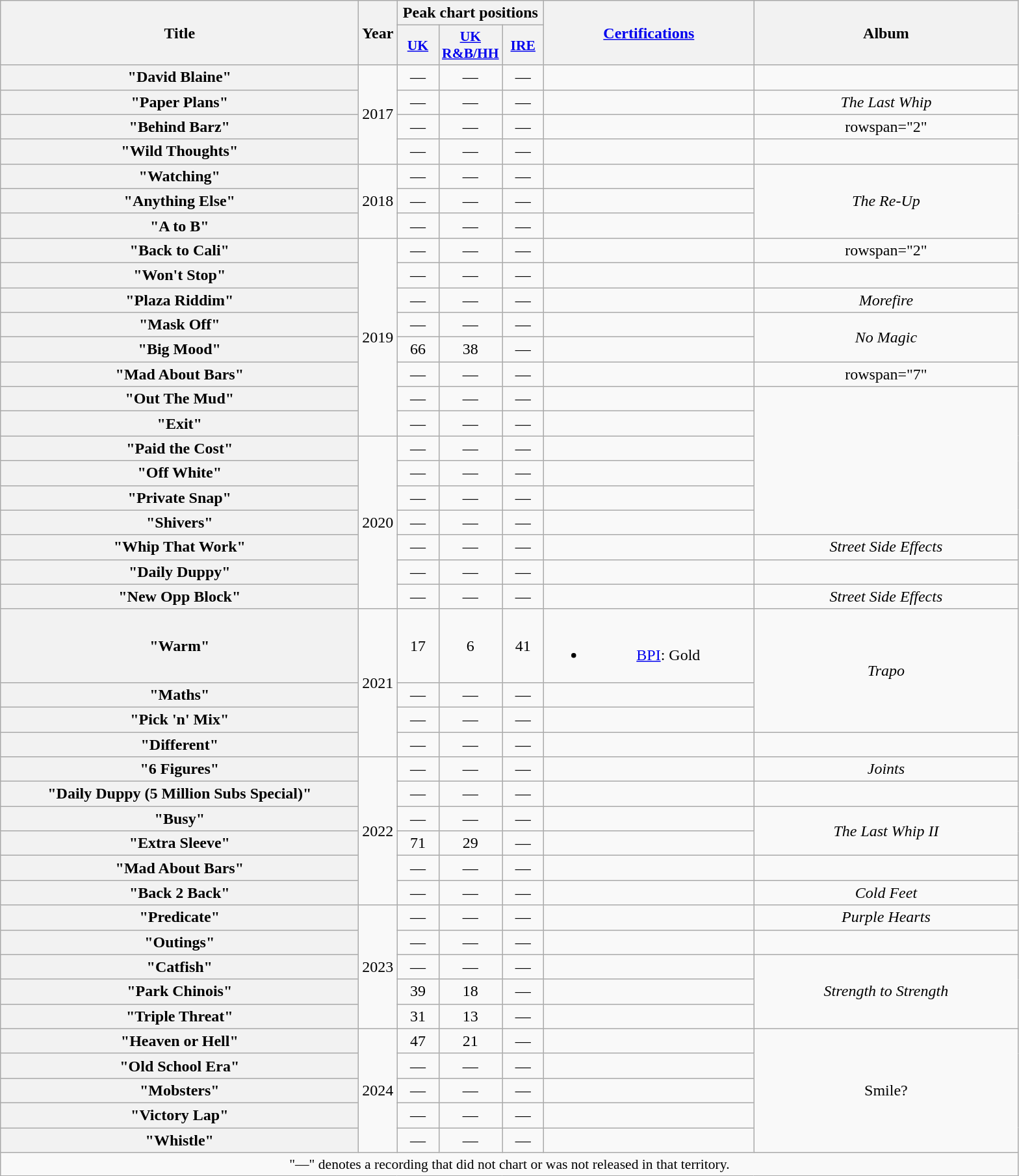<table class="wikitable plainrowheaders" style="text-align:center;">
<tr>
<th scope="col" rowspan="2" style="width:22.5em;">Title</th>
<th scope="col" rowspan="2" style="width:1em;">Year</th>
<th scope="col" colspan="3">Peak chart positions</th>
<th scope="col" rowspan="2" style="width:13em;"><a href='#'>Certifications</a></th>
<th scope="col" rowspan="2" style="width:16.5em;">Album</th>
</tr>
<tr>
<th scope="col" style="width:2.5em;font-size:90%;"><a href='#'>UK</a><br></th>
<th scope="col" style="width:2.5em;font-size:90%;"><a href='#'>UK<br>R&B/HH</a><br></th>
<th scope="col" style="width:2.5em;font-size:90%;"><a href='#'>IRE</a><br></th>
</tr>
<tr>
<th scope="row">"David Blaine"</th>
<td rowspan="4">2017</td>
<td>—</td>
<td>—</td>
<td>—</td>
<td></td>
<td></td>
</tr>
<tr>
<th scope="row">"Paper Plans"</th>
<td>—</td>
<td>—</td>
<td>—</td>
<td></td>
<td><em>The Last Whip</em></td>
</tr>
<tr>
<th scope="row">"Behind Barz"</th>
<td>—</td>
<td>—</td>
<td>—</td>
<td></td>
<td>rowspan="2" </td>
</tr>
<tr>
<th scope="row">"Wild Thoughts"</th>
<td>—</td>
<td>—</td>
<td>—</td>
<td></td>
</tr>
<tr>
<th scope="row">"Watching"</th>
<td rowspan="3">2018</td>
<td>—</td>
<td>—</td>
<td>—</td>
<td></td>
<td rowspan="3"><em>The Re-Up</em></td>
</tr>
<tr>
<th scope="row">"Anything Else"</th>
<td>—</td>
<td>—</td>
<td>—</td>
<td></td>
</tr>
<tr>
<th scope="row">"A to B"</th>
<td>—</td>
<td>—</td>
<td>—</td>
<td></td>
</tr>
<tr>
<th scope="row">"Back to Cali"<br></th>
<td rowspan="8">2019</td>
<td>—</td>
<td>—</td>
<td>—</td>
<td></td>
<td>rowspan="2" </td>
</tr>
<tr>
<th scope="row">"Won't Stop"</th>
<td>—</td>
<td>—</td>
<td>—</td>
<td></td>
</tr>
<tr>
<th scope="row">"Plaza Riddim"<br></th>
<td>—</td>
<td>—</td>
<td>—</td>
<td></td>
<td><em>Morefire</em></td>
</tr>
<tr>
<th scope="row">"Mask Off"</th>
<td>—</td>
<td>—</td>
<td>—</td>
<td></td>
<td rowspan="2"><em>No Magic</em></td>
</tr>
<tr>
<th scope="row">"Big Mood"</th>
<td>66</td>
<td>38</td>
<td>—</td>
<td></td>
</tr>
<tr>
<th scope="row">"Mad About Bars"<br></th>
<td>—</td>
<td>—</td>
<td>—</td>
<td></td>
<td>rowspan="7" </td>
</tr>
<tr>
<th scope="row">"Out The Mud"</th>
<td>—</td>
<td>—</td>
<td>—</td>
<td></td>
</tr>
<tr>
<th scope="row">"Exit"</th>
<td>—</td>
<td>—</td>
<td>—</td>
<td></td>
</tr>
<tr>
<th scope="row">"Paid the Cost"</th>
<td rowspan="7">2020</td>
<td>—</td>
<td>—</td>
<td>—</td>
<td></td>
</tr>
<tr>
<th scope="row">"Off White"<br></th>
<td>—</td>
<td>—</td>
<td>—</td>
<td></td>
</tr>
<tr>
<th scope="row">"Private Snap"</th>
<td>—</td>
<td>—</td>
<td>—</td>
<td></td>
</tr>
<tr>
<th scope="row">"Shivers"</th>
<td>—</td>
<td>—</td>
<td>—</td>
<td></td>
</tr>
<tr>
<th scope="row">"Whip That Work"</th>
<td>—</td>
<td>—</td>
<td>—</td>
<td></td>
<td><em>Street Side Effects</em></td>
</tr>
<tr>
<th scope="row">"Daily Duppy"</th>
<td>—</td>
<td>—</td>
<td>—</td>
<td></td>
<td></td>
</tr>
<tr>
<th scope="row">"New Opp Block"<br></th>
<td>—</td>
<td>—</td>
<td>—</td>
<td></td>
<td><em>Street Side Effects</em></td>
</tr>
<tr>
<th scope="row">"Warm"<br></th>
<td rowspan="4">2021</td>
<td>17</td>
<td>6</td>
<td>41</td>
<td><br><ul><li><a href='#'>BPI</a>: Gold</li></ul></td>
<td rowspan="3"><em>Trapo</em></td>
</tr>
<tr>
<th scope="row">"Maths"<br></th>
<td>—</td>
<td>—</td>
<td>—</td>
<td></td>
</tr>
<tr>
<th scope="row">"Pick 'n' Mix"</th>
<td>—</td>
<td>—</td>
<td>—</td>
<td></td>
</tr>
<tr>
<th scope="row">"Different"<br></th>
<td>—</td>
<td>—</td>
<td>—</td>
<td></td>
<td></td>
</tr>
<tr>
<th scope="row">"6 Figures" <br></th>
<td rowspan="6">2022</td>
<td>—</td>
<td>—</td>
<td>—</td>
<td></td>
<td><em>Joints</em></td>
</tr>
<tr>
<th scope="row">"Daily Duppy (5 Million Subs Special)"<br></th>
<td>—</td>
<td>—</td>
<td>—</td>
<td></td>
<td></td>
</tr>
<tr>
<th scope="row">"Busy"</th>
<td>—</td>
<td>—</td>
<td>—</td>
<td></td>
<td rowspan="2"><em>The Last Whip II</em></td>
</tr>
<tr>
<th scope="row">"Extra Sleeve" <br></th>
<td>71</td>
<td>29</td>
<td>—</td>
<td></td>
</tr>
<tr>
<th scope="row">"Mad About Bars"<br></th>
<td>—</td>
<td>—</td>
<td>—</td>
<td></td>
<td></td>
</tr>
<tr>
<th scope="row">"Back 2 Back"<br></th>
<td>—</td>
<td>—</td>
<td>—</td>
<td></td>
<td><em>Cold Feet</em></td>
</tr>
<tr>
<th scope="row">"Predicate"<br></th>
<td rowspan="5">2023</td>
<td>—</td>
<td>—</td>
<td>—</td>
<td></td>
<td><em>Purple Hearts</em></td>
</tr>
<tr>
<th scope="row">"Outings"</th>
<td>—</td>
<td>—</td>
<td>—</td>
<td></td>
<td></td>
</tr>
<tr>
<th scope="row">"Catfish"<br></th>
<td>—</td>
<td>—</td>
<td>—</td>
<td></td>
<td rowspan="3"><em>Strength to Strength</em></td>
</tr>
<tr>
<th scope="row">"Park Chinois"<br></th>
<td>39</td>
<td>18</td>
<td>—</td>
<td></td>
</tr>
<tr>
<th scope="row">"Triple Threat"<br></th>
<td>31</td>
<td>13</td>
<td>—</td>
<td></td>
</tr>
<tr>
<th scope="row">"Heaven or Hell"</th>
<td rowspan="5">2024</td>
<td>47</td>
<td>21</td>
<td>—</td>
<td></td>
<td rowspan="5">Smile?</td>
</tr>
<tr>
<th scope="row">"Old School Era"</th>
<td>—</td>
<td>—</td>
<td>—</td>
<td></td>
</tr>
<tr>
<th scope="row">"Mobsters"<br></th>
<td>—</td>
<td>—</td>
<td>—</td>
<td></td>
</tr>
<tr>
<th scope="row">"Victory Lap"</th>
<td>—</td>
<td>—</td>
<td>—</td>
<td></td>
</tr>
<tr>
<th scope="row">"Whistle"</th>
<td>—</td>
<td>—</td>
<td>—</td>
<td></td>
</tr>
<tr>
<td colspan="10" style="font-size:90%">"—" denotes a recording that did not chart or was not released in that territory.</td>
</tr>
</table>
